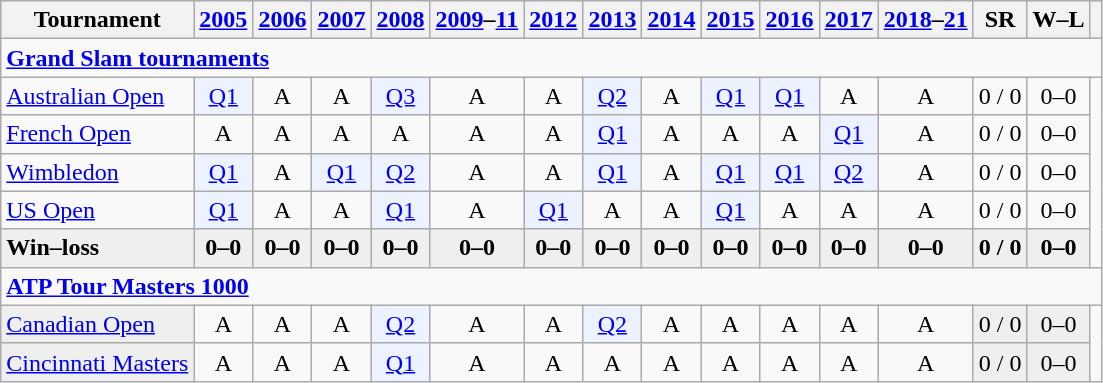<table class=wikitable style=text-align:center>
<tr>
<th>Tournament</th>
<th><a href='#'>2005</a></th>
<th><a href='#'>2006</a></th>
<th><a href='#'>2007</a></th>
<th><a href='#'>2008</a></th>
<th><a href='#'>2009</a>–<a href='#'>11</a></th>
<th><a href='#'>2012</a></th>
<th><a href='#'>2013</a></th>
<th><a href='#'>2014</a></th>
<th><a href='#'>2015</a></th>
<th><a href='#'>2016</a></th>
<th><a href='#'>2017</a></th>
<th><a href='#'>2018</a>–<a href='#'>21</a></th>
<th>SR</th>
<th>W–L</th>
<th></th>
</tr>
<tr>
<td colspan=25 style=text-align:left><a href='#'><strong>Grand Slam tournaments</strong></a></td>
</tr>
<tr>
<td align=left><a href='#'>Australian Open</a></td>
<td bgcolor=ecf2ff><a href='#'>Q1</a></td>
<td>A</td>
<td>A</td>
<td bgcolor=ecf2ff><a href='#'>Q3</a></td>
<td>A</td>
<td>A</td>
<td bgcolor=ecf2ff><a href='#'>Q2</a></td>
<td>A</td>
<td bgcolor=ecf2ff><a href='#'>Q1</a></td>
<td bgcolor=ecf2ff><a href='#'>Q1</a></td>
<td>A</td>
<td>A</td>
<td>0 / 0</td>
<td>0–0</td>
</tr>
<tr>
<td align=left><a href='#'>French Open</a></td>
<td>A</td>
<td>A</td>
<td>A</td>
<td>A</td>
<td>A</td>
<td>A</td>
<td bgcolor=ecf2ff><a href='#'>Q1</a></td>
<td>A</td>
<td>A</td>
<td>A</td>
<td bgcolor=ecf2ff><a href='#'>Q1</a></td>
<td>A</td>
<td>0 / 0</td>
<td>0–0</td>
</tr>
<tr>
<td align=left><a href='#'>Wimbledon</a></td>
<td bgcolor=ecf2ff><a href='#'>Q1</a></td>
<td>A</td>
<td bgcolor=ecf2ff><a href='#'>Q1</a></td>
<td bgcolor=ecf2ff><a href='#'>Q2</a></td>
<td>A</td>
<td>A</td>
<td bgcolor=ecf2ff><a href='#'>Q1</a></td>
<td>A</td>
<td bgcolor=ecf2ff><a href='#'>Q1</a></td>
<td bgcolor=ecf2ff><a href='#'>Q1</a></td>
<td bgcolor=ecf2ff><a href='#'>Q2</a></td>
<td>A</td>
<td>0 / 0</td>
<td>0–0</td>
</tr>
<tr>
<td align=left><a href='#'>US Open</a></td>
<td bgcolor=ecf2ff><a href='#'>Q1</a></td>
<td>A</td>
<td>A</td>
<td bgcolor=ecf2ff><a href='#'>Q1</a></td>
<td>A</td>
<td bgcolor=ecf2ff><a href='#'>Q1</a></td>
<td>A</td>
<td>A</td>
<td bgcolor=ecf2ff><a href='#'>Q1</a></td>
<td>A</td>
<td>A</td>
<td>A</td>
<td>0 / 0</td>
<td>0–0</td>
</tr>
<tr style=font-weight:bold;background:#efefef>
<td style=text-align:left>Win–loss</td>
<td>0–0</td>
<td>0–0</td>
<td>0–0</td>
<td>0–0</td>
<td>0–0</td>
<td>0–0</td>
<td>0–0</td>
<td>0–0</td>
<td>0–0</td>
<td>0–0</td>
<td>0–0</td>
<td>0–0</td>
<td>0 / 0</td>
<td>0–0</td>
</tr>
<tr>
<td colspan=25 style=text-align:left><strong><a href='#'>ATP Tour Masters 1000</a></strong></td>
</tr>
<tr>
<td bgcolor=efefef align=left><a href='#'>Canadian Open</a></td>
<td>A</td>
<td>A</td>
<td>A</td>
<td bgcolor=ecf2ff><a href='#'>Q2</a></td>
<td>A</td>
<td>A</td>
<td bgcolor=ecf2ff><a href='#'>Q2</a></td>
<td>A</td>
<td>A</td>
<td>A</td>
<td>A</td>
<td>A</td>
<td bgcolor=efefef>0 / 0</td>
<td bgcolor=efefef>0–0</td>
</tr>
<tr>
<td bgcolor=efefef align=left><a href='#'>Cincinnati Masters</a></td>
<td>A</td>
<td>A</td>
<td>A</td>
<td bgcolor=ecf2ff><a href='#'>Q1</a></td>
<td>A</td>
<td>A</td>
<td>A</td>
<td>A</td>
<td>A</td>
<td>A</td>
<td>A</td>
<td>A</td>
<td bgcolor=efefef>0 / 0</td>
<td bgcolor=efefef>0–0</td>
</tr>
</table>
